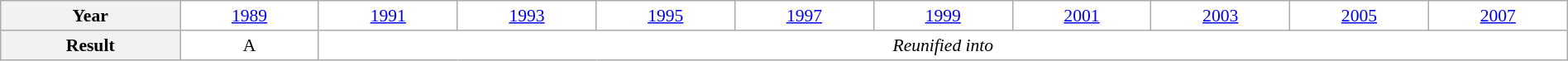<table class="wikitable" style="text-align:center; font-size:90%; background:white;" width="100%">
<tr>
<th>Year</th>
<td><a href='#'>1989</a></td>
<td><a href='#'>1991</a></td>
<td><a href='#'>1993</a></td>
<td><a href='#'>1995</a></td>
<td><a href='#'>1997</a></td>
<td><a href='#'>1999</a></td>
<td><a href='#'>2001</a></td>
<td><a href='#'>2003</a></td>
<td><a href='#'>2005</a></td>
<td><a href='#'>2007</a></td>
</tr>
<tr>
<th>Result</th>
<td>A</td>
<td colspan="9"><em>Reunified into </em></td>
</tr>
</table>
